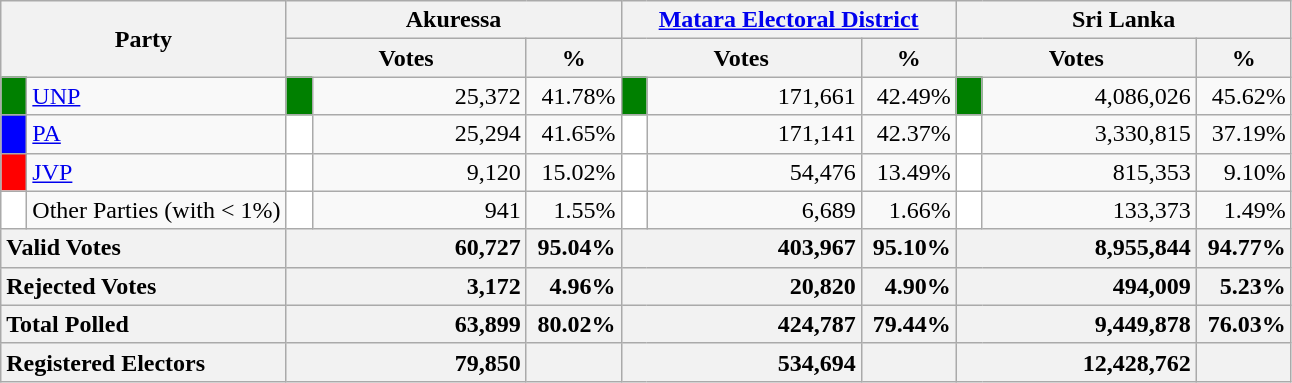<table class="wikitable">
<tr>
<th colspan="2" width="144px"rowspan="2">Party</th>
<th colspan="3" width="216px">Akuressa</th>
<th colspan="3" width="216px"><a href='#'>Matara Electoral District</a></th>
<th colspan="3" width="216px">Sri Lanka</th>
</tr>
<tr>
<th colspan="2" width="144px">Votes</th>
<th>%</th>
<th colspan="2" width="144px">Votes</th>
<th>%</th>
<th colspan="2" width="144px">Votes</th>
<th>%</th>
</tr>
<tr>
<td style="background-color:green;" width="10px"></td>
<td style="text-align:left;"><a href='#'>UNP</a></td>
<td style="background-color:green;" width="10px"></td>
<td style="text-align:right;">25,372</td>
<td style="text-align:right;">41.78%</td>
<td style="background-color:green;" width="10px"></td>
<td style="text-align:right;">171,661</td>
<td style="text-align:right;">42.49%</td>
<td style="background-color:green;" width="10px"></td>
<td style="text-align:right;">4,086,026</td>
<td style="text-align:right;">45.62%</td>
</tr>
<tr>
<td style="background-color:blue;" width="10px"></td>
<td style="text-align:left;"><a href='#'>PA</a></td>
<td style="background-color:white;" width="10px"></td>
<td style="text-align:right;">25,294</td>
<td style="text-align:right;">41.65%</td>
<td style="background-color:white;" width="10px"></td>
<td style="text-align:right;">171,141</td>
<td style="text-align:right;">42.37%</td>
<td style="background-color:white;" width="10px"></td>
<td style="text-align:right;">3,330,815</td>
<td style="text-align:right;">37.19%</td>
</tr>
<tr>
<td style="background-color:red;" width="10px"></td>
<td style="text-align:left;"><a href='#'>JVP</a></td>
<td style="background-color:white;" width="10px"></td>
<td style="text-align:right;">9,120</td>
<td style="text-align:right;">15.02%</td>
<td style="background-color:white;" width="10px"></td>
<td style="text-align:right;">54,476</td>
<td style="text-align:right;">13.49%</td>
<td style="background-color:white;" width="10px"></td>
<td style="text-align:right;">815,353</td>
<td style="text-align:right;">9.10%</td>
</tr>
<tr>
<td style="background-color:white;" width="10px"></td>
<td style="text-align:left;">Other Parties (with < 1%)</td>
<td style="background-color:white;" width="10px"></td>
<td style="text-align:right;">941</td>
<td style="text-align:right;">1.55%</td>
<td style="background-color:white;" width="10px"></td>
<td style="text-align:right;">6,689</td>
<td style="text-align:right;">1.66%</td>
<td style="background-color:white;" width="10px"></td>
<td style="text-align:right;">133,373</td>
<td style="text-align:right;">1.49%</td>
</tr>
<tr>
<th colspan="2" width="144px"style="text-align:left;">Valid Votes</th>
<th style="text-align:right;"colspan="2" width="144px">60,727</th>
<th style="text-align:right;">95.04%</th>
<th style="text-align:right;"colspan="2" width="144px">403,967</th>
<th style="text-align:right;">95.10%</th>
<th style="text-align:right;"colspan="2" width="144px">8,955,844</th>
<th style="text-align:right;">94.77%</th>
</tr>
<tr>
<th colspan="2" width="144px"style="text-align:left;">Rejected Votes</th>
<th style="text-align:right;"colspan="2" width="144px">3,172</th>
<th style="text-align:right;">4.96%</th>
<th style="text-align:right;"colspan="2" width="144px">20,820</th>
<th style="text-align:right;">4.90%</th>
<th style="text-align:right;"colspan="2" width="144px">494,009</th>
<th style="text-align:right;">5.23%</th>
</tr>
<tr>
<th colspan="2" width="144px"style="text-align:left;">Total Polled</th>
<th style="text-align:right;"colspan="2" width="144px">63,899</th>
<th style="text-align:right;">80.02%</th>
<th style="text-align:right;"colspan="2" width="144px">424,787</th>
<th style="text-align:right;">79.44%</th>
<th style="text-align:right;"colspan="2" width="144px">9,449,878</th>
<th style="text-align:right;">76.03%</th>
</tr>
<tr>
<th colspan="2" width="144px"style="text-align:left;">Registered Electors</th>
<th style="text-align:right;"colspan="2" width="144px">79,850</th>
<th></th>
<th style="text-align:right;"colspan="2" width="144px">534,694</th>
<th></th>
<th style="text-align:right;"colspan="2" width="144px">12,428,762</th>
<th></th>
</tr>
</table>
